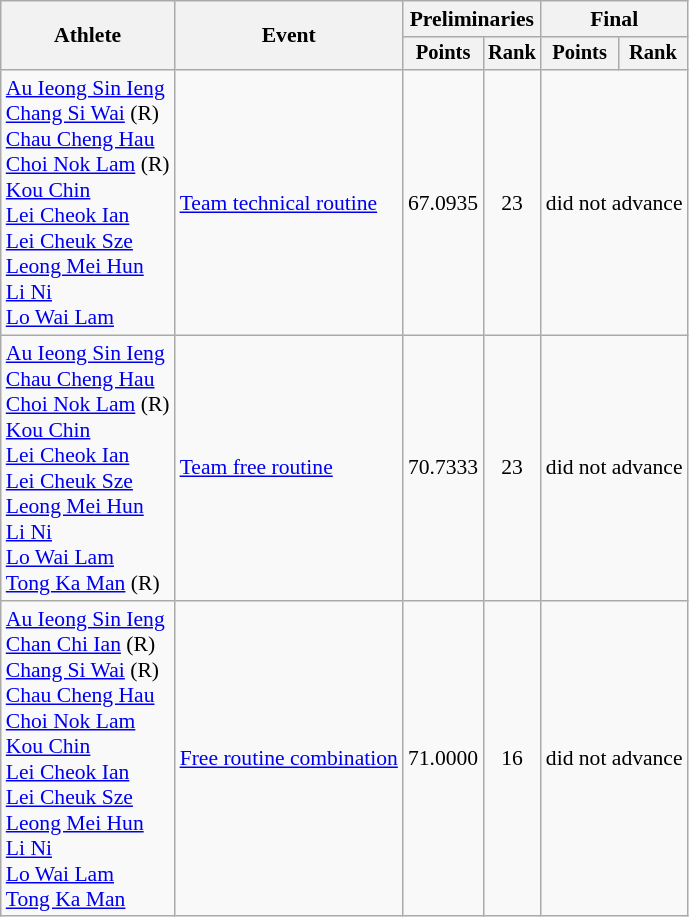<table class=wikitable style="font-size:90%">
<tr>
<th rowspan="2">Athlete</th>
<th rowspan="2">Event</th>
<th colspan="2">Preliminaries</th>
<th colspan="2">Final</th>
</tr>
<tr style="font-size:95%">
<th>Points</th>
<th>Rank</th>
<th>Points</th>
<th>Rank</th>
</tr>
<tr align=center>
<td align=left><a href='#'>Au Ieong Sin Ieng</a><br><a href='#'>Chang Si Wai</a> (R)<br><a href='#'>Chau Cheng Hau</a><br><a href='#'>Choi Nok Lam</a> (R)<br><a href='#'>Kou Chin</a><br><a href='#'>Lei Cheok Ian</a><br><a href='#'>Lei Cheuk Sze</a><br><a href='#'>Leong Mei Hun</a><br><a href='#'>Li Ni</a><br><a href='#'>Lo Wai Lam</a></td>
<td align=left><a href='#'>Team technical routine</a></td>
<td>67.0935</td>
<td>23</td>
<td colspan=2>did not advance</td>
</tr>
<tr align=center>
<td align=left><a href='#'>Au Ieong Sin Ieng</a><br><a href='#'>Chau Cheng Hau</a><br><a href='#'>Choi Nok Lam</a> (R)<br><a href='#'>Kou Chin</a><br><a href='#'>Lei Cheok Ian</a><br><a href='#'>Lei Cheuk Sze</a><br><a href='#'>Leong Mei Hun</a><br><a href='#'>Li Ni</a><br><a href='#'>Lo Wai Lam</a><br><a href='#'>Tong Ka Man</a> (R)</td>
<td align=left><a href='#'>Team free routine</a></td>
<td>70.7333</td>
<td>23</td>
<td colspan=2>did not advance</td>
</tr>
<tr align=center>
<td align=left><a href='#'>Au Ieong Sin Ieng</a><br><a href='#'>Chan Chi Ian</a> (R)<br><a href='#'>Chang Si Wai</a> (R)<br><a href='#'>Chau Cheng Hau</a><br><a href='#'>Choi Nok Lam</a><br><a href='#'>Kou Chin</a><br><a href='#'>Lei Cheok Ian</a><br><a href='#'>Lei Cheuk Sze</a><br><a href='#'>Leong Mei Hun</a><br><a href='#'>Li Ni</a><br><a href='#'>Lo Wai Lam</a><br><a href='#'>Tong Ka Man</a></td>
<td align=left><a href='#'>Free routine combination</a></td>
<td>71.0000</td>
<td>16</td>
<td colspan=2>did not advance</td>
</tr>
</table>
